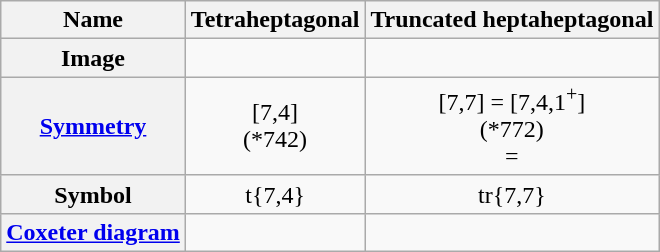<table class=wikitable>
<tr align=center>
<th>Name</th>
<th>Tetraheptagonal</th>
<th>Truncated heptaheptagonal</th>
</tr>
<tr align=center>
<th>Image</th>
<td></td>
<td></td>
</tr>
<tr align=center>
<th><a href='#'>Symmetry</a></th>
<td>[7,4]<br>(*742)<br></td>
<td>[7,7] = [7,4,1<sup>+</sup>]<br>(*772)<br> = </td>
</tr>
<tr align=center>
<th>Symbol</th>
<td>t{7,4}</td>
<td>tr{7,7}</td>
</tr>
<tr align=center>
<th><a href='#'>Coxeter diagram</a></th>
<td></td>
<td></td>
</tr>
</table>
